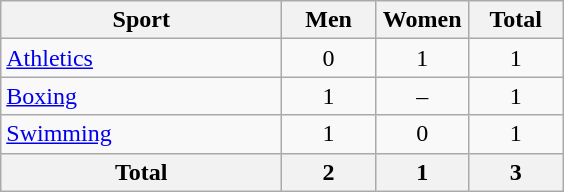<table class="wikitable sortable" style="text-align:center;">
<tr>
<th width=180>Sport</th>
<th width=55>Men</th>
<th width=55>Women</th>
<th width=55>Total</th>
</tr>
<tr>
<td align=left><a href='#'>Athletics</a></td>
<td>0</td>
<td>1</td>
<td>1</td>
</tr>
<tr>
<td align=left><a href='#'>Boxing</a></td>
<td>1</td>
<td>–</td>
<td>1</td>
</tr>
<tr>
<td align=left><a href='#'>Swimming</a></td>
<td>1</td>
<td>0</td>
<td>1</td>
</tr>
<tr>
<th>Total</th>
<th>2</th>
<th>1</th>
<th>3</th>
</tr>
</table>
